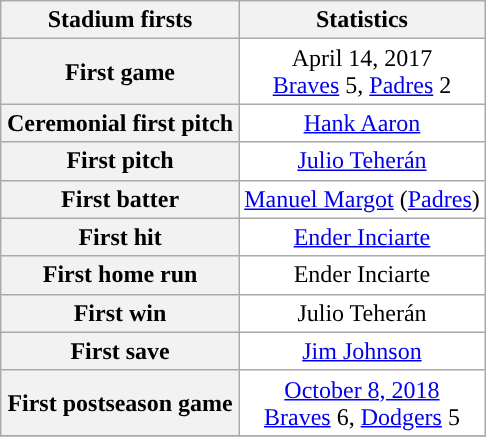<table class="wikitable" align=right style="margin-left:15px; text-align:center; background:#ffffff;">
<tr>
<th scope="row">Stadium firsts</th>
<th scope="row">Statistics</th>
</tr>
<tr>
<th>First game</th>
<td>April 14, 2017<br><a href='#'>Braves</a> 5, <a href='#'>Padres</a> 2</td>
</tr>
<tr>
<th scope"row">Ceremonial first pitch</th>
<td><a href='#'>Hank Aaron</a></td>
</tr>
<tr>
<th scope"row">First pitch</th>
<td><a href='#'>Julio Teherán</a></td>
</tr>
<tr>
<th scope"row">First batter</th>
<td><a href='#'>Manuel Margot</a> (<a href='#'>Padres</a>)</td>
</tr>
<tr>
<th scope"row">First hit</th>
<td><a href='#'>Ender Inciarte</a></td>
</tr>
<tr>
<th scope"row">First home run</th>
<td>Ender Inciarte</td>
</tr>
<tr>
<th scope"row">First win</th>
<td>Julio Teherán</td>
</tr>
<tr>
<th scope"row">First save</th>
<td><a href='#'>Jim Johnson</a></td>
</tr>
<tr>
<th scope"row">First postseason game</th>
<td><a href='#'>October 8, 2018</a><br><a href='#'>Braves</a> 6, <a href='#'>Dodgers</a> 5</td>
</tr>
<tr>
</tr>
</table>
